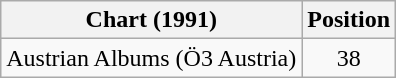<table class="wikitable">
<tr>
<th>Chart (1991)</th>
<th>Position</th>
</tr>
<tr>
<td>Austrian Albums (Ö3 Austria)</td>
<td align="center">38</td>
</tr>
</table>
